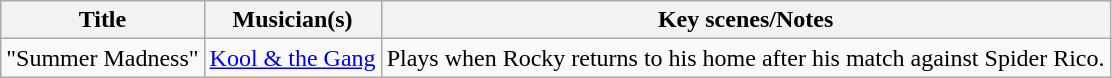<table class="wikitable">
<tr>
<th align="center">Title</th>
<th align="center">Musician(s)</th>
<th align="center">Key scenes/Notes</th>
</tr>
<tr>
<td>"Summer Madness"</td>
<td><a href='#'>Kool & the Gang</a></td>
<td>Plays when Rocky returns to his home after his match against Spider Rico.</td>
</tr>
</table>
